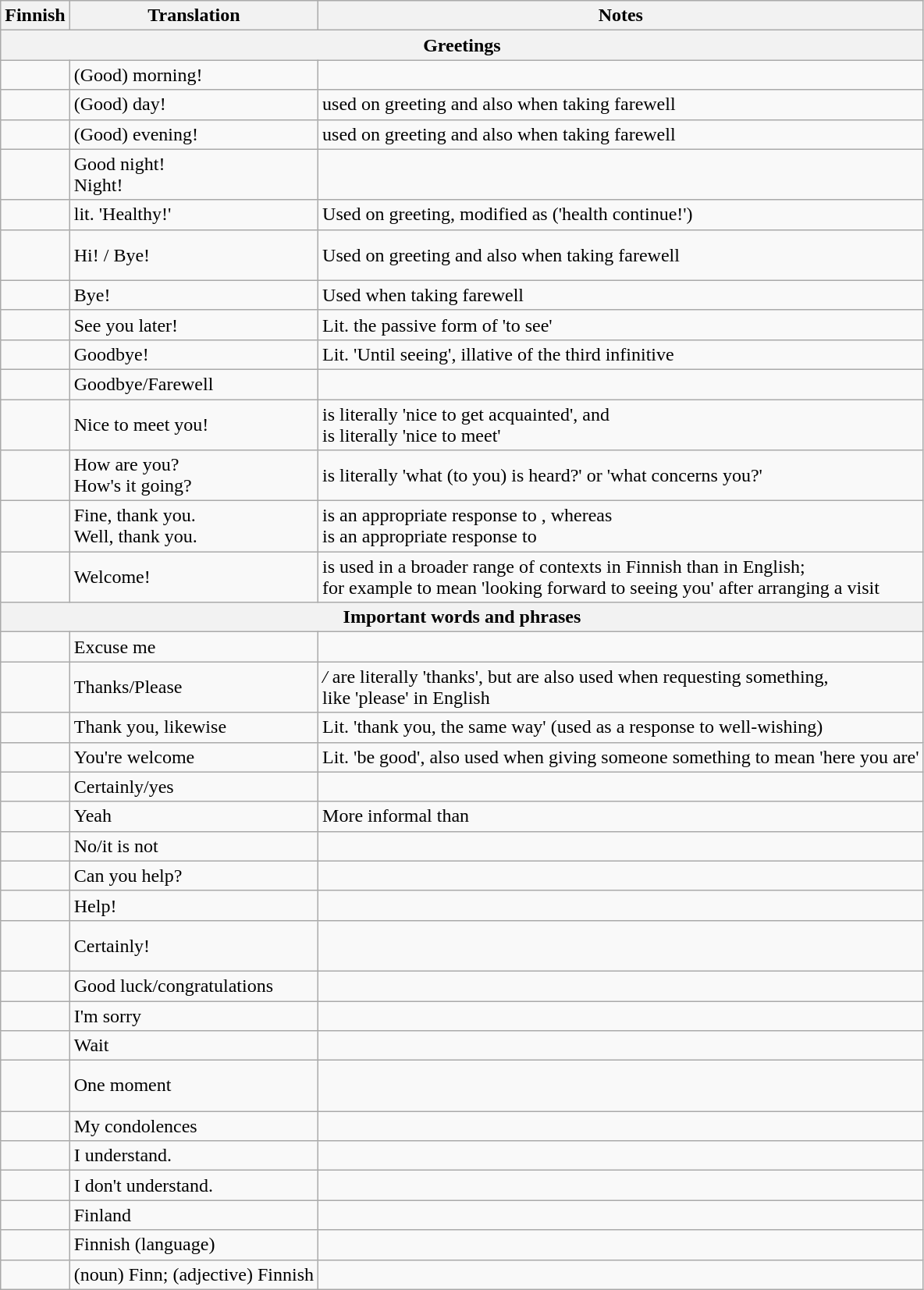<table class="wikitable">
<tr>
<th>Finnish</th>
<th>Translation</th>
<th>Notes</th>
</tr>
<tr>
<th colspan="3">Greetings</th>
</tr>
<tr>
<td><strong></strong></td>
<td>(Good) morning!</td>
<td></td>
</tr>
<tr>
<td><strong></strong></td>
<td>(Good) day!</td>
<td>used on greeting and also when taking farewell</td>
</tr>
<tr>
<td><strong></strong></td>
<td>(Good) evening!</td>
<td>used on greeting and also when taking farewell</td>
</tr>
<tr>
<td><strong></strong><br><strong></strong></td>
<td>Good night!<br>Night!</td>
<td></td>
</tr>
<tr>
<td><strong></strong></td>
<td>lit. 'Healthy!'</td>
<td>Used on greeting, modified as <strong></strong> ('health continue!')</td>
</tr>
<tr>
<td><strong></strong><br><strong></strong><br><strong></strong></td>
<td>Hi! / Bye!</td>
<td>Used on greeting and also when taking farewell</td>
</tr>
<tr>
<td><strong></strong><br><strong></strong></td>
<td>Bye!</td>
<td>Used when taking farewell</td>
</tr>
<tr>
<td><strong></strong></td>
<td>See you later!</td>
<td>Lit. the passive form of  'to see'</td>
</tr>
<tr>
<td><strong></strong></td>
<td>Goodbye!</td>
<td>Lit. 'Until seeing', illative of the third infinitive</td>
</tr>
<tr>
<td><strong></strong></td>
<td>Goodbye/Farewell</td>
<td></td>
</tr>
<tr>
<td><strong></strong><br><strong></strong></td>
<td>Nice to meet you!</td>
<td> is literally 'nice to get acquainted', and<br> is literally 'nice to meet'</td>
</tr>
<tr>
<td><strong></strong><br><strong></strong></td>
<td>How are you?<br>How's it going?</td>
<td> is literally 'what (to you) is heard?' or 'what concerns you?'</td>
</tr>
<tr>
<td><strong></strong><br><strong></strong></td>
<td>Fine, thank you.<br>Well, thank you.</td>
<td> is an appropriate response to , whereas<br> is an appropriate response to </td>
</tr>
<tr>
<td><strong></strong></td>
<td>Welcome!</td>
<td> is used in a broader range of contexts in Finnish than in English;<br>for example to mean 'looking forward to seeing you' after arranging a visit</td>
</tr>
<tr>
<th colspan="3">Important words and phrases</th>
</tr>
<tr>
<td><strong></strong></td>
<td>Excuse me</td>
<td></td>
</tr>
<tr>
<td><strong></strong><br><strong></strong></td>
<td>Thanks/Please</td>
<td><em>/</em> are literally 'thanks', but are also used when requesting something,<br>like 'please' in English</td>
</tr>
<tr>
<td><strong></strong></td>
<td>Thank you, likewise</td>
<td>Lit. 'thank you, the same way' (used as a response to well-wishing)</td>
</tr>
<tr>
<td><strong></strong></td>
<td>You're welcome</td>
<td>Lit. 'be good', also used when giving someone something to mean 'here you are'</td>
</tr>
<tr>
<td><strong></strong></td>
<td>Certainly/yes</td>
<td></td>
</tr>
<tr>
<td><strong></strong></td>
<td>Yeah</td>
<td>More informal than </td>
</tr>
<tr>
<td><strong></strong></td>
<td>No/it is not</td>
<td></td>
</tr>
<tr>
<td><strong></strong></td>
<td>Can you help?</td>
<td></td>
</tr>
<tr>
<td><strong></strong></td>
<td>Help!</td>
<td></td>
</tr>
<tr>
<td><strong></strong><br><strong></strong><br><strong></strong></td>
<td>Certainly!</td>
<td></td>
</tr>
<tr>
<td><strong></strong></td>
<td>Good luck/congratulations</td>
<td></td>
</tr>
<tr>
<td><strong></strong></td>
<td>I'm sorry</td>
<td></td>
</tr>
<tr>
<td><strong></strong></td>
<td>Wait</td>
<td></td>
</tr>
<tr>
<td><strong></strong><br><strong></strong><br><strong></strong></td>
<td>One moment</td>
<td></td>
</tr>
<tr>
<td><strong></strong></td>
<td>My condolences</td>
<td></td>
</tr>
<tr>
<td><strong></strong></td>
<td>I understand.</td>
<td></td>
</tr>
<tr>
<td><strong></strong></td>
<td>I don't understand.</td>
<td></td>
</tr>
<tr>
<td><strong></strong></td>
<td>Finland</td>
<td></td>
</tr>
<tr>
<td><strong></strong><br><strong></strong></td>
<td>Finnish (language)</td>
<td></td>
</tr>
<tr>
<td><strong></strong></td>
<td>(noun) Finn; (adjective) Finnish</td>
<td></td>
</tr>
</table>
